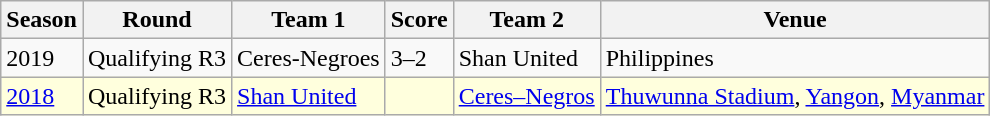<table class="wikitable">
<tr>
<th>Season</th>
<th>Round</th>
<th>Team 1</th>
<th>Score</th>
<th>Team 2</th>
<th>Venue</th>
</tr>
<tr>
<td>2019</td>
<td>Qualifying R3</td>
<td>Ceres-Negroes</td>
<td>3–2</td>
<td>Shan United</td>
<td>Philippines</td>
</tr>
<tr style="background:#ffffdd">
<td><a href='#'>2018</a></td>
<td>Qualifying R3</td>
<td> <a href='#'>Shan United</a></td>
<td></td>
<td> <a href='#'>Ceres–Negros</a></td>
<td><a href='#'>Thuwunna Stadium</a>, <a href='#'>Yangon</a>, <a href='#'>Myanmar</a></td>
</tr>
</table>
